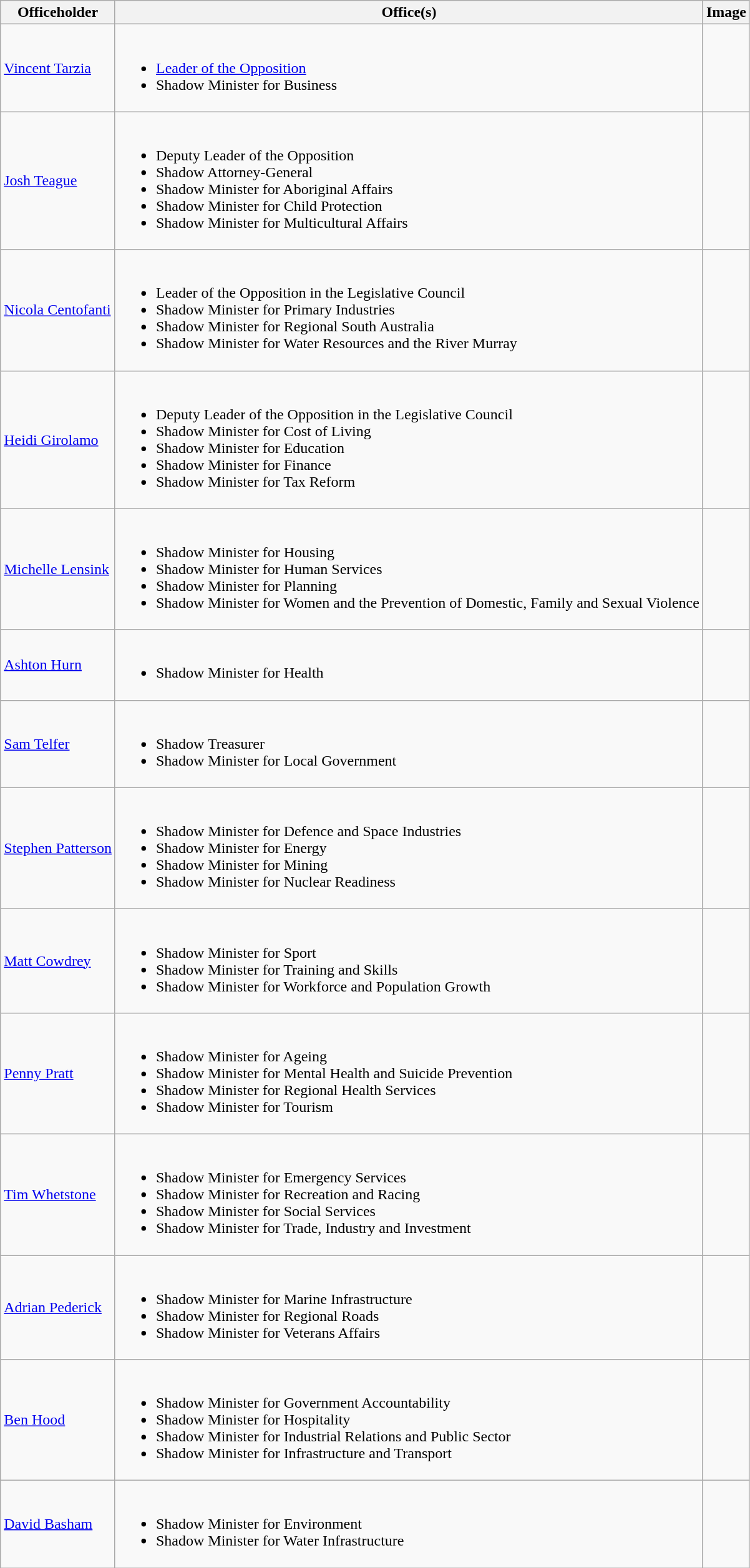<table class="wikitable">
<tr>
<th>Officeholder</th>
<th>Office(s)</th>
<th>Image</th>
</tr>
<tr>
<td><a href='#'>Vincent Tarzia</a> </td>
<td><br><ul><li><a href='#'>Leader of the Opposition</a></li><li>Shadow Minister for Business</li></ul></td>
<td></td>
</tr>
<tr>
<td><a href='#'>Josh Teague</a> </td>
<td><br><ul><li>Deputy Leader of the Opposition</li><li>Shadow Attorney-General</li><li>Shadow Minister for Aboriginal Affairs</li><li>Shadow Minister for Child Protection</li><li>Shadow Minister for Multicultural Affairs</li></ul></td>
<td></td>
</tr>
<tr>
<td><a href='#'>Nicola Centofanti</a> </td>
<td><br><ul><li>Leader of the Opposition in the Legislative Council</li><li>Shadow Minister for Primary Industries</li><li>Shadow Minister for Regional South Australia</li><li>Shadow Minister for Water Resources and the River Murray</li></ul></td>
<td></td>
</tr>
<tr>
<td><a href='#'>Heidi Girolamo</a> </td>
<td><br><ul><li>Deputy Leader of the Opposition in the Legislative Council</li><li>Shadow Minister for Cost of Living</li><li>Shadow Minister for Education</li><li>Shadow Minister for Finance</li><li>Shadow Minister for Tax Reform</li></ul></td>
<td></td>
</tr>
<tr>
<td><a href='#'>Michelle Lensink</a> </td>
<td><br><ul><li>Shadow Minister for Housing</li><li>Shadow Minister for Human Services</li><li>Shadow Minister for Planning</li><li>Shadow Minister for Women and the Prevention of Domestic, Family and Sexual Violence</li></ul></td>
<td></td>
</tr>
<tr>
<td><a href='#'>Ashton Hurn</a> </td>
<td><br><ul><li>Shadow Minister for Health</li></ul></td>
<td></td>
</tr>
<tr>
<td><a href='#'>Sam Telfer</a>  </td>
<td><br><ul><li>Shadow Treasurer</li><li>Shadow Minister for Local Government</li></ul></td>
<td></td>
</tr>
<tr>
<td><a href='#'>Stephen Patterson</a> </td>
<td><br><ul><li>Shadow Minister for Defence and Space Industries</li><li>Shadow Minister for Energy</li><li>Shadow Minister for Mining</li><li>Shadow Minister for Nuclear Readiness</li></ul></td>
<td></td>
</tr>
<tr>
<td><a href='#'>Matt Cowdrey</a> </td>
<td><br><ul><li>Shadow Minister for Sport</li><li>Shadow Minister for Training and Skills</li><li>Shadow Minister for Workforce and Population Growth</li></ul></td>
<td></td>
</tr>
<tr>
<td><a href='#'>Penny Pratt</a> </td>
<td><br><ul><li>Shadow Minister for Ageing</li><li>Shadow Minister for Mental Health and Suicide Prevention</li><li>Shadow Minister for Regional Health Services</li><li>Shadow Minister for Tourism</li></ul></td>
<td></td>
</tr>
<tr>
<td><a href='#'>Tim Whetstone</a> </td>
<td><br><ul><li>Shadow Minister for Emergency Services</li><li>Shadow Minister for Recreation and Racing</li><li>Shadow Minister for Social Services</li><li>Shadow Minister for Trade, Industry and Investment</li></ul></td>
<td></td>
</tr>
<tr>
<td><a href='#'>Adrian Pederick</a> </td>
<td><br><ul><li>Shadow Minister for Marine Infrastructure</li><li>Shadow Minister for Regional Roads</li><li>Shadow Minister for Veterans Affairs</li></ul></td>
<td></td>
</tr>
<tr>
<td><a href='#'>Ben Hood</a> </td>
<td><br><ul><li>Shadow Minister for Government Accountability</li><li>Shadow Minister for Hospitality</li><li>Shadow Minister for Industrial Relations and Public Sector</li><li>Shadow Minister for Infrastructure and Transport</li></ul></td>
<td></td>
</tr>
<tr>
<td><a href='#'>David Basham</a> </td>
<td><br><ul><li>Shadow Minister for Environment</li><li>Shadow Minister for Water Infrastructure</li></ul></td>
<td></td>
</tr>
</table>
